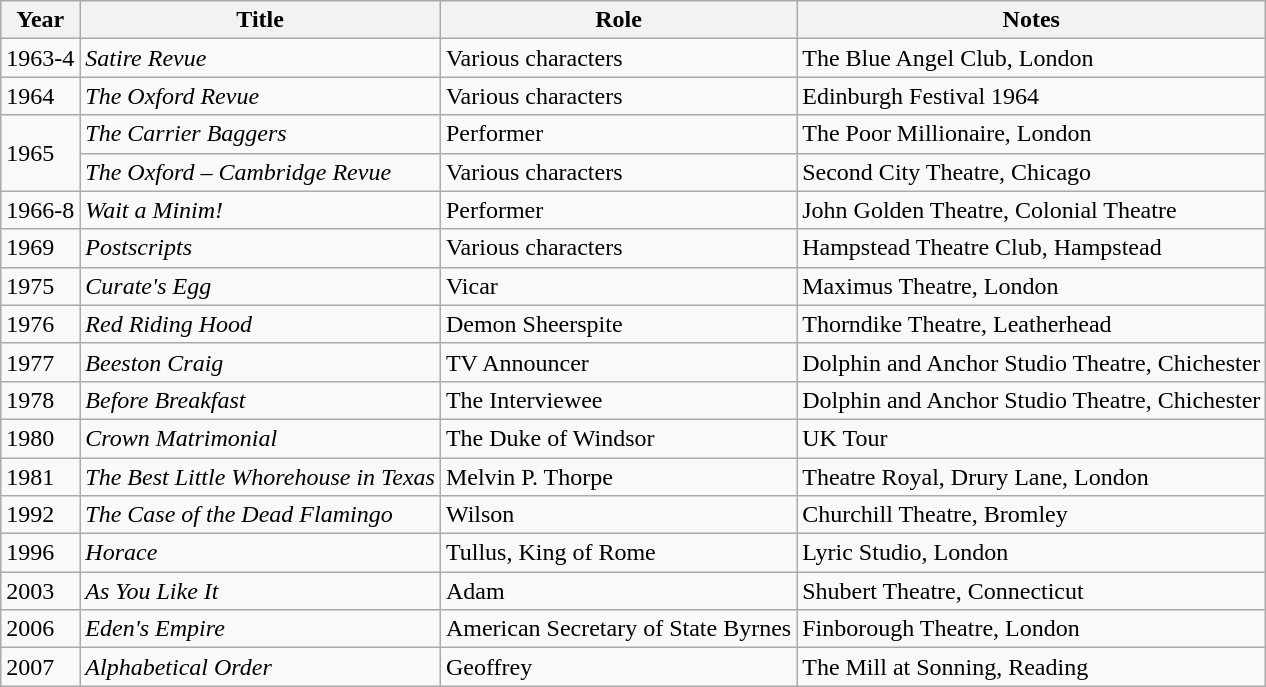<table class="wikitable">
<tr>
<th>Year</th>
<th>Title</th>
<th>Role</th>
<th>Notes</th>
</tr>
<tr>
<td>1963-4</td>
<td><em>Satire Revue</em></td>
<td>Various characters</td>
<td>The Blue Angel Club, London</td>
</tr>
<tr>
<td>1964</td>
<td><em>The Oxford Revue</em></td>
<td>Various characters</td>
<td>Edinburgh Festival 1964</td>
</tr>
<tr>
<td rowspan="2">1965</td>
<td><em>The Carrier Baggers</em></td>
<td>Performer</td>
<td>The Poor Millionaire, London</td>
</tr>
<tr>
<td><em>The Oxford – Cambridge Revue</em></td>
<td>Various characters</td>
<td>Second City Theatre, Chicago</td>
</tr>
<tr>
<td>1966-8</td>
<td><em>Wait a Minim!</em></td>
<td>Performer</td>
<td>John Golden Theatre, Colonial Theatre</td>
</tr>
<tr>
<td>1969</td>
<td><em>Postscripts</em></td>
<td>Various characters</td>
<td>Hampstead Theatre Club, Hampstead</td>
</tr>
<tr>
<td>1975</td>
<td><em>Curate's Egg</em></td>
<td>Vicar</td>
<td>Maximus Theatre, London</td>
</tr>
<tr>
<td>1976</td>
<td><em>Red Riding Hood</em></td>
<td>Demon Sheerspite</td>
<td>Thorndike Theatre, Leatherhead</td>
</tr>
<tr>
<td>1977</td>
<td><em>Beeston Craig</em></td>
<td>TV Announcer</td>
<td>Dolphin and Anchor Studio Theatre, Chichester</td>
</tr>
<tr>
<td>1978</td>
<td><em>Before Breakfast</em></td>
<td>The Interviewee</td>
<td>Dolphin and Anchor Studio Theatre, Chichester</td>
</tr>
<tr>
<td>1980</td>
<td><em>Crown Matrimonial</em></td>
<td>The Duke of Windsor</td>
<td>UK Tour</td>
</tr>
<tr>
<td>1981</td>
<td><em>The Best Little Whorehouse in Texas</em></td>
<td>Melvin P. Thorpe</td>
<td>Theatre Royal, Drury Lane, London</td>
</tr>
<tr>
<td>1992</td>
<td><em>The Case of the Dead Flamingo</em></td>
<td>Wilson</td>
<td>Churchill Theatre, Bromley</td>
</tr>
<tr>
<td>1996</td>
<td><em>Horace</em></td>
<td>Tullus, King of Rome</td>
<td>Lyric Studio, London</td>
</tr>
<tr>
<td>2003</td>
<td><em>As You Like It</em></td>
<td>Adam</td>
<td>Shubert Theatre, Connecticut</td>
</tr>
<tr>
<td>2006</td>
<td><em>Eden's Empire</em></td>
<td>American Secretary of State Byrnes</td>
<td>Finborough Theatre, London</td>
</tr>
<tr>
<td>2007</td>
<td><em>Alphabetical Order</em></td>
<td>Geoffrey</td>
<td>The Mill at Sonning, Reading</td>
</tr>
</table>
